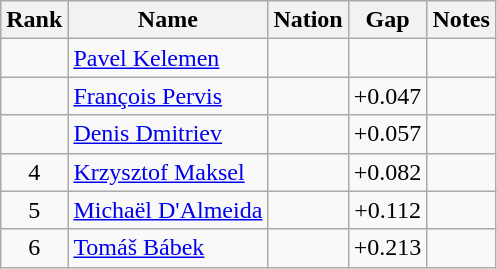<table class="wikitable sortable" style="text-align:center">
<tr>
<th>Rank</th>
<th>Name</th>
<th>Nation</th>
<th>Gap</th>
<th>Notes</th>
</tr>
<tr>
<td></td>
<td align=left><a href='#'>Pavel Kelemen</a></td>
<td align=left></td>
<td></td>
<td></td>
</tr>
<tr>
<td></td>
<td align=left><a href='#'>François Pervis</a></td>
<td align=left></td>
<td>+0.047</td>
<td></td>
</tr>
<tr>
<td></td>
<td align=left><a href='#'>Denis Dmitriev</a></td>
<td align=left></td>
<td>+0.057</td>
<td></td>
</tr>
<tr>
<td>4</td>
<td align=left><a href='#'>Krzysztof Maksel</a></td>
<td align=left></td>
<td>+0.082</td>
<td></td>
</tr>
<tr>
<td>5</td>
<td align=left><a href='#'>Michaël D'Almeida</a></td>
<td align=left></td>
<td>+0.112</td>
<td></td>
</tr>
<tr>
<td>6</td>
<td align=left><a href='#'>Tomáš Bábek</a></td>
<td align=left></td>
<td>+0.213</td>
<td></td>
</tr>
</table>
